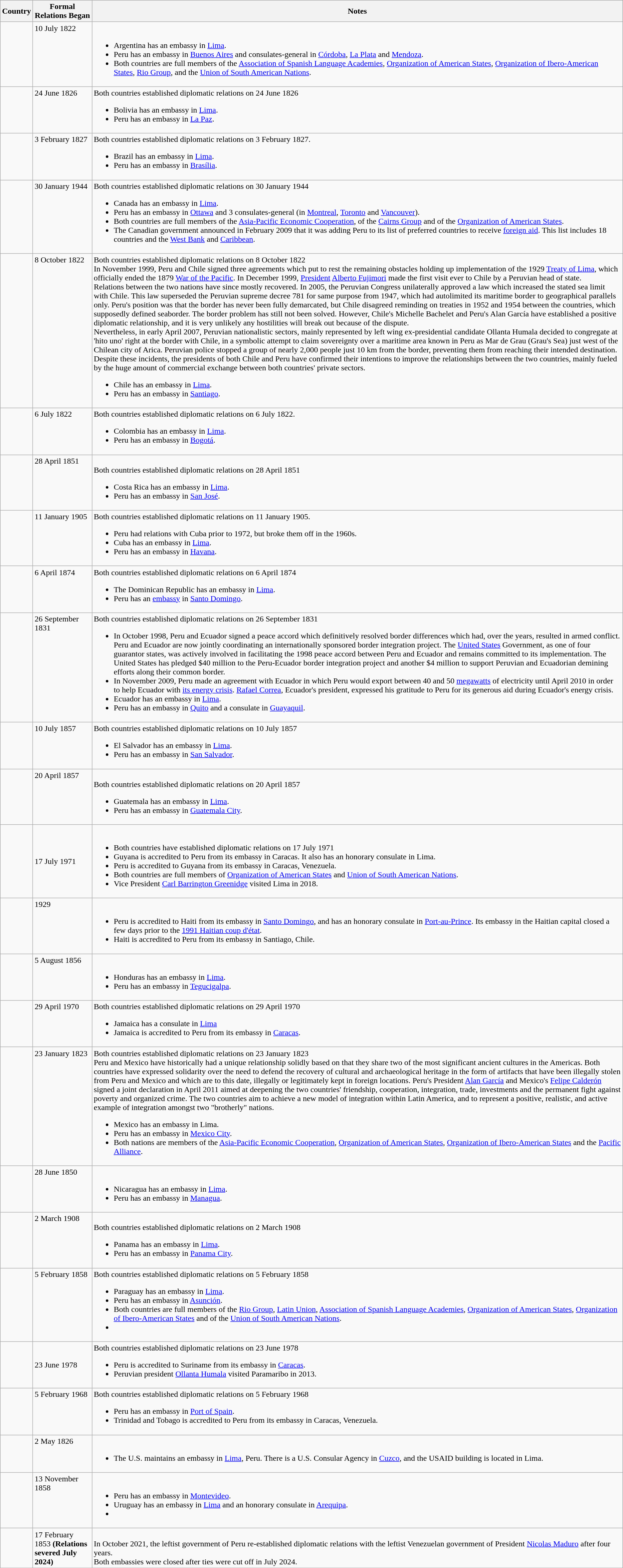<table class="wikitable sortable">
<tr>
<th>Country</th>
<th>Formal Relations Began</th>
<th>Notes</th>
</tr>
<tr valign="top">
<td></td>
<td>10 July 1822</td>
<td><br><ul><li>Argentina has an embassy in <a href='#'>Lima</a>.</li><li>Peru has an embassy in <a href='#'>Buenos Aires</a> and consulates-general in <a href='#'>Córdoba</a>, <a href='#'>La Plata</a> and <a href='#'>Mendoza</a>.</li><li>Both countries are full members of the <a href='#'>Association of Spanish Language Academies</a>, <a href='#'>Organization of American States</a>, <a href='#'>Organization of Ibero-American States</a>, <a href='#'>Rio Group</a>, and the <a href='#'>Union of South American Nations</a>.</li></ul></td>
</tr>
<tr valign="top">
<td></td>
<td>24 June 1826</td>
<td>Both countries established diplomatic relations on 24 June 1826<br><ul><li>Bolivia has an embassy in <a href='#'>Lima</a>.</li><li>Peru has an embassy in <a href='#'>La Paz</a>.</li></ul></td>
</tr>
<tr valign="top">
<td></td>
<td>3 February 1827</td>
<td>Both countries established diplomatic relations on 3 February 1827.<br><ul><li>Brazil has an embassy in <a href='#'>Lima</a>.</li><li>Peru has an embassy in <a href='#'>Brasília</a>.</li></ul></td>
</tr>
<tr valign="top">
<td></td>
<td>30 January 1944</td>
<td>Both countries established diplomatic relations on 30 January 1944<br><ul><li>Canada has an embassy in <a href='#'>Lima</a>.</li><li>Peru has an embassy in <a href='#'>Ottawa</a> and 3 consulates-general (in <a href='#'>Montreal</a>, <a href='#'>Toronto</a> and <a href='#'>Vancouver</a>).</li><li>Both countries are full members of the <a href='#'>Asia-Pacific Economic Cooperation</a>, of the <a href='#'>Cairns Group</a> and of the <a href='#'>Organization of American States</a>.</li><li>The Canadian government announced in February 2009 that it was adding Peru to its list of preferred countries to receive <a href='#'>foreign aid</a>. This list includes 18 countries and the <a href='#'>West Bank</a> and <a href='#'>Caribbean</a>.</li></ul></td>
</tr>
<tr valign="top">
<td></td>
<td>8 October 1822</td>
<td>Both countries established diplomatic relations on 8 October 1822<br>In November 1999, Peru and Chile signed three agreements which put to rest the remaining obstacles holding up implementation of the 1929 <a href='#'>Treaty of Lima</a>, which officially ended the 1879 <a href='#'>War of the Pacific</a>. In December 1999, <a href='#'>President</a> <a href='#'>Alberto Fujimori</a> made the first visit ever to Chile by a Peruvian head of state.<br>Relations between the two nations have since mostly recovered. In 2005, the Peruvian Congress unilaterally approved a law which increased the stated sea limit with Chile. This law superseded the Peruvian supreme decree 781 for same purpose from 1947, which had autolimited its maritime border to geographical parallels only. Peru's position was that the border has never been fully demarcated, but Chile disagreed reminding on treaties in 1952 and 1954 between the countries, which supposedly defined seaborder. The border problem has still not been solved. However, Chile's Michelle Bachelet and Peru's Alan García have established a positive diplomatic relationship, and it is very unlikely any hostilities will break out because of the dispute.<br>Nevertheless, in early April 2007, Peruvian nationalistic sectors, mainly represented by left wing ex-presidential candidate Ollanta Humala decided to congregate at 'hito uno' right at the border with Chile, in a symbolic attempt to claim sovereignty over a maritime area known in Peru as Mar de Grau (Grau's Sea) just west of the Chilean city of Arica. Peruvian police stopped a group of nearly 2,000 people just 10 km from the border, preventing them from reaching their intended destination. Despite these incidents, the presidents of both Chile and Peru have confirmed their intentions to improve the relationships between the two countries, mainly fueled by the huge amount of commercial exchange between both countries' private sectors.<ul><li>Chile has an embassy in <a href='#'>Lima</a>.</li><li>Peru has an embassy in <a href='#'>Santiago</a>.</li></ul></td>
</tr>
<tr valign="top">
<td></td>
<td>6 July 1822</td>
<td>Both countries established diplomatic relations on 6 July 1822.<br><ul><li>Colombia has an embassy in <a href='#'>Lima</a>.</li><li>Peru has an embassy in <a href='#'>Bogotá</a>.</li></ul></td>
</tr>
<tr valign="top">
<td></td>
<td>28 April 1851</td>
<td><br>Both countries established diplomatic relations on 28 April 1851<ul><li>Costa Rica has an embassy in <a href='#'>Lima</a>.</li><li>Peru has an embassy in <a href='#'>San José</a>.</li></ul></td>
</tr>
<tr valign="top">
<td></td>
<td>11 January 1905</td>
<td>Both countries established diplomatic relations on 11 January 1905.<br><ul><li>Peru had relations with Cuba prior to 1972, but broke them off in the 1960s.</li><li>Cuba has an embassy in <a href='#'>Lima</a>.</li><li>Peru has an embassy in <a href='#'>Havana</a>.</li></ul></td>
</tr>
<tr valign="top">
<td></td>
<td>6 April 1874</td>
<td>Both countries established diplomatic relations on 6 April 1874<br><ul><li>The Dominican Republic has an embassy in <a href='#'>Lima</a>.</li><li>Peru has an <a href='#'>embassy</a> in <a href='#'>Santo Domingo</a>.</li></ul></td>
</tr>
<tr valign="top">
<td></td>
<td>26 September 1831</td>
<td>Both countries established diplomatic relations on 26 September 1831<br><ul><li>In October 1998, Peru and Ecuador signed a peace accord which definitively resolved border differences which had, over the years, resulted in armed conflict. Peru and Ecuador are now jointly coordinating an internationally sponsored border integration project. The <a href='#'>United States</a> Government, as one of four guarantor states, was actively involved in facilitating the 1998 peace accord between Peru and Ecuador and remains committed to its implementation. The United States has pledged $40 million to the Peru-Ecuador border integration project and another $4 million to support Peruvian and Ecuadorian demining efforts along their common border.</li><li>In November 2009, Peru made an agreement with Ecuador in which Peru would export between 40 and 50 <a href='#'>megawatts</a> of electricity until April 2010 in order to help Ecuador with <a href='#'>its energy crisis</a>. <a href='#'>Rafael Correa</a>, Ecuador's president, expressed his gratitude to Peru for its generous aid during Ecuador's energy crisis.</li><li>Ecuador has an embassy in <a href='#'>Lima</a>.</li><li>Peru has an embassy in <a href='#'>Quito</a> and a consulate in <a href='#'>Guayaquil</a>.</li></ul></td>
</tr>
<tr valign="top">
<td></td>
<td>10 July 1857</td>
<td>Both countries established diplomatic relations on 10 July 1857<br><ul><li>El Salvador has an embassy in <a href='#'>Lima</a>.</li><li>Peru has an embassy in <a href='#'>San Salvador</a>.</li></ul></td>
</tr>
<tr valign="top">
<td></td>
<td>20 April 1857</td>
<td><br>Both countries established diplomatic relations on 20 April 1857<ul><li>Guatemala has an embassy in <a href='#'>Lima</a>.</li><li>Peru has an embassy in <a href='#'>Guatemala City</a>.</li></ul></td>
</tr>
<tr id="Guyana">
<td></td>
<td>17 July 1971</td>
<td><br><ul><li>Both countries have established diplomatic relations on 17 July 1971</li><li>Guyana is accredited to Peru from its embassy in Caracas. It also has an honorary consulate in Lima.</li><li>Peru is accredited to Guyana from its embassy in Caracas, Venezuela.</li><li>Both countries are full members of <a href='#'>Organization of American States</a> and <a href='#'>Union of South American Nations</a>.</li><li>Vice President <a href='#'>Carl Barrington Greenidge</a> visited Lima in 2018.</li></ul></td>
</tr>
<tr valign="top">
<td></td>
<td>1929</td>
<td><br><ul><li>Peru is accredited to Haiti from its embassy in <a href='#'>Santo Domingo</a>, and has an honorary consulate in <a href='#'>Port-au-Prince</a>. Its embassy in the Haitian capital closed a few days prior to the <a href='#'>1991 Haitian coup d'état</a>.</li><li>Haiti is accredited to Peru from its embassy in Santiago, Chile.</li></ul></td>
</tr>
<tr valign="top">
<td></td>
<td>5 August 1856</td>
<td><br><ul><li>Honduras has an embassy in <a href='#'>Lima</a>.</li><li>Peru has an embassy in <a href='#'>Tegucigalpa</a>.</li></ul></td>
</tr>
<tr valign="top">
<td></td>
<td>29 April 1970</td>
<td>Both countries established diplomatic relations on 29 April 1970<br><ul><li>Jamaica has a consulate in <a href='#'>Lima</a></li><li>Jamaica is accredited to Peru from its embassy in <a href='#'>Caracas</a>.</li></ul></td>
</tr>
<tr valign="top">
<td></td>
<td>23 January 1823</td>
<td>Both countries established diplomatic relations on 23 January 1823<br>Peru and Mexico have historically had a unique relationship solidly based on that they share two of the most significant ancient cultures in the Americas. Both countries have expressed solidarity over the need to defend the recovery of cultural and archaeological heritage in the form of artifacts that have been illegally stolen from Peru and Mexico and which are to this date, illegally or legitimately kept in foreign locations.
Peru's President <a href='#'>Alan García</a> and Mexico's <a href='#'>Felipe Calderón</a> signed a joint declaration in April 2011 aimed at deepening the two countries' friendship, cooperation, integration, trade, investments and the permanent fight against poverty and organized crime. The two countries aim to achieve a new model of integration within Latin America, and to represent a positive, realistic, and active example of integration amongst two "brotherly" nations.<ul><li>Mexico has an embassy in Lima.</li><li>Peru has an embassy in <a href='#'>Mexico City</a>.</li><li>Both nations are members of the <a href='#'>Asia-Pacific Economic Cooperation</a>, <a href='#'>Organization of American States</a>, <a href='#'>Organization of Ibero-American States</a> and the <a href='#'>Pacific Alliance</a>.</li></ul></td>
</tr>
<tr valign="top">
<td></td>
<td>28 June 1850</td>
<td><br><ul><li>Nicaragua has an embassy in <a href='#'>Lima</a>.</li><li>Peru has an embassy in <a href='#'>Managua</a>.</li></ul></td>
</tr>
<tr valign="top">
<td></td>
<td>2 March 1908</td>
<td><br>Both countries established diplomatic relations on 2 March 1908<ul><li>Panama has an embassy in <a href='#'>Lima</a>.</li><li>Peru has an embassy in <a href='#'>Panama City</a>.</li></ul></td>
</tr>
<tr valign="top">
<td></td>
<td>5 February 1858</td>
<td>Both countries established diplomatic relations on 5 February 1858<br><ul><li>Paraguay has an embassy in <a href='#'>Lima</a>.</li><li>Peru has an embassy in <a href='#'>Asunción</a>.</li><li>Both countries are full members of the <a href='#'>Rio Group</a>, <a href='#'>Latin Union</a>, <a href='#'>Association of Spanish Language Academies</a>, <a href='#'>Organization of American States</a>, <a href='#'>Organization of Ibero-American States</a> and of the <a href='#'>Union of South American Nations</a>.</li><li></li></ul></td>
</tr>
<tr id="Suriname">
<td></td>
<td>23 June 1978</td>
<td>Both countries established diplomatic relations on 23 June 1978<br><ul><li>Peru is accredited to Suriname from its embassy in <a href='#'>Caracas</a>.</li><li>Peruvian president <a href='#'>Ollanta Humala</a> visited Paramaribo in 2013.</li></ul></td>
</tr>
<tr valign="top">
<td></td>
<td>5 February 1968</td>
<td>Both countries established diplomatic relations on 5 February 1968<br><ul><li>Peru has an embassy in <a href='#'>Port of Spain</a>.</li><li>Trinidad and Tobago is accredited to Peru from its embassy in Caracas, Venezuela.</li></ul></td>
</tr>
<tr valign="top">
<td></td>
<td>2 May 1826</td>
<td><br><ul><li>The U.S. maintains an embassy in <a href='#'>Lima</a>, Peru. There is a U.S. Consular Agency in <a href='#'>Cuzco</a>, and the USAID building is located in Lima.</li></ul></td>
</tr>
<tr valign="top">
<td></td>
<td>13 November 1858</td>
<td><br><ul><li>Peru has an embassy in <a href='#'>Montevideo</a>.</li><li>Uruguay has an embassy in <a href='#'>Lima</a> and an honorary consulate in <a href='#'>Arequipa</a>.</li><li></li></ul></td>
</tr>
<tr valign="top">
<td></td>
<td>17 February 1853 <strong>(Relations severed July 2024)</strong></td>
<td><br>In October 2021, the leftist government of Peru re-established diplomatic relations with the leftist Venezuelan government of President <a href='#'>Nicolas Maduro</a> after four years.<br>Both embassies were closed after ties were cut off in July 2024.</td>
</tr>
</table>
